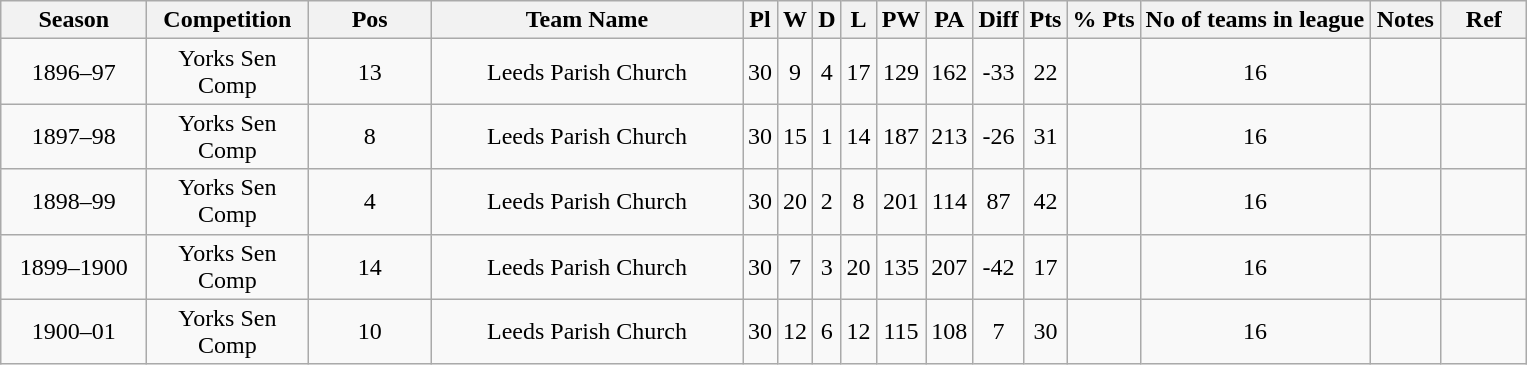<table class="wikitable" style="text-align:center;">
<tr>
<th width=90 abbr="season">Season</th>
<th width=100 abbr="Competition">Competition</th>
<th width=75 abbr="Position">Pos</th>
<th width=200 abbr="Club">Team Name</th>
<th width 50 abbr="Pl">Pl</th>
<th width 50 abbr="W">W</th>
<th width 50 abbr="D">D</th>
<th width 50 abbr="L">L</th>
<th width 60 abbr="PF">PW</th>
<th width 60 abbr="PA">PA</th>
<th width 100 abbr="Diff">Diff</th>
<th width 60 abbr="Pts">Pts</th>
<th width 100 abbr="%">% Pts</th>
<th width 100 abbr="No of Teams">No of teams in league</th>
<th width=40 abbr="Notes">Notes</th>
<th width=50 abbr="Ref">Ref</th>
</tr>
<tr>
<td>1896–97</td>
<td>Yorks Sen Comp</td>
<td>13</td>
<td>Leeds Parish Church</td>
<td>30</td>
<td>9</td>
<td>4</td>
<td>17</td>
<td>129</td>
<td>162</td>
<td>-33</td>
<td>22</td>
<td></td>
<td>16</td>
<td></td>
<td></td>
</tr>
<tr>
<td>1897–98</td>
<td>Yorks Sen Comp</td>
<td>8</td>
<td>Leeds Parish Church</td>
<td>30</td>
<td>15</td>
<td>1</td>
<td>14</td>
<td>187</td>
<td>213</td>
<td>-26</td>
<td>31</td>
<td></td>
<td>16</td>
<td></td>
<td></td>
</tr>
<tr>
<td>1898–99</td>
<td>Yorks Sen Comp</td>
<td>4</td>
<td>Leeds Parish Church</td>
<td>30</td>
<td>20</td>
<td>2</td>
<td>8</td>
<td>201</td>
<td>114</td>
<td>87</td>
<td>42</td>
<td></td>
<td>16</td>
<td></td>
<td></td>
</tr>
<tr>
<td>1899–1900</td>
<td>Yorks Sen Comp</td>
<td>14</td>
<td>Leeds Parish Church</td>
<td>30</td>
<td>7</td>
<td>3</td>
<td>20</td>
<td>135</td>
<td>207</td>
<td>-42</td>
<td>17</td>
<td></td>
<td>16</td>
<td></td>
<td></td>
</tr>
<tr>
<td>1900–01</td>
<td>Yorks Sen Comp</td>
<td>10</td>
<td>Leeds Parish Church</td>
<td>30</td>
<td>12</td>
<td>6</td>
<td>12</td>
<td>115</td>
<td>108</td>
<td>7</td>
<td>30</td>
<td></td>
<td>16</td>
<td></td>
<td></td>
</tr>
</table>
